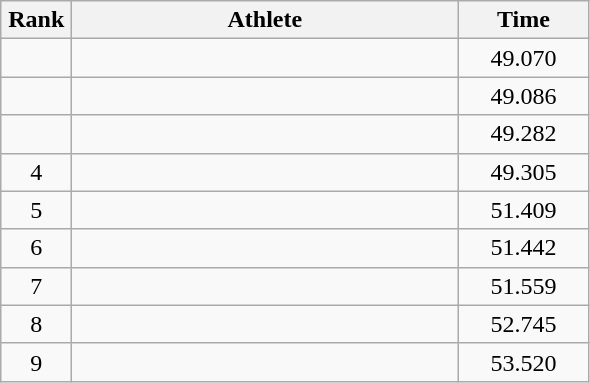<table class=wikitable style="text-align:center">
<tr>
<th width=40>Rank</th>
<th width=250>Athlete</th>
<th width=80>Time</th>
</tr>
<tr>
<td></td>
<td align=left></td>
<td>49.070</td>
</tr>
<tr>
<td></td>
<td align=left></td>
<td>49.086</td>
</tr>
<tr>
<td></td>
<td align=left></td>
<td>49.282</td>
</tr>
<tr>
<td>4</td>
<td align=left></td>
<td>49.305</td>
</tr>
<tr>
<td>5</td>
<td align=left></td>
<td>51.409</td>
</tr>
<tr>
<td>6</td>
<td align=left></td>
<td>51.442</td>
</tr>
<tr>
<td>7</td>
<td align=left></td>
<td>51.559</td>
</tr>
<tr>
<td>8</td>
<td align=left></td>
<td>52.745</td>
</tr>
<tr>
<td>9</td>
<td align=left></td>
<td>53.520</td>
</tr>
</table>
